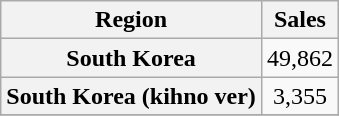<table class="wikitable plainrowheaders" style="text-align:center;">
<tr>
<th>Region</th>
<th>Sales</th>
</tr>
<tr>
<th scope=row>South Korea</th>
<td>49,862</td>
</tr>
<tr>
<th scope=row>South Korea (kihno ver)</th>
<td>3,355</td>
</tr>
<tr>
</tr>
</table>
